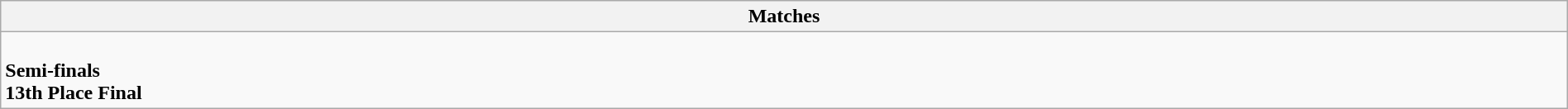<table class="wikitable collapsible collapsed" style="width:100%;">
<tr>
<th>Matches</th>
</tr>
<tr>
<td><br><strong>Semi-finals</strong>

<br><strong>13th Place Final</strong>
</td>
</tr>
</table>
